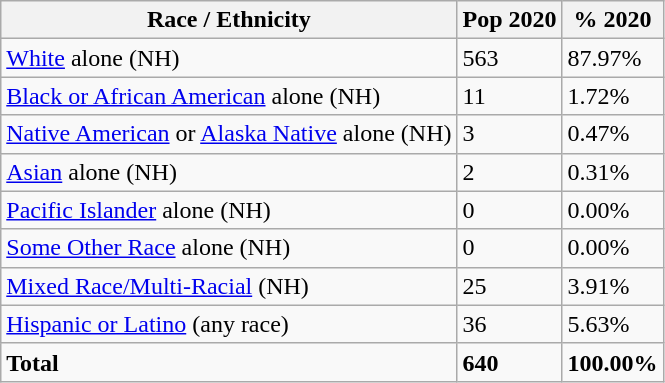<table class="wikitable">
<tr>
<th>Race / Ethnicity</th>
<th>Pop 2020</th>
<th>% 2020</th>
</tr>
<tr>
<td><a href='#'>White</a> alone (NH)</td>
<td>563</td>
<td>87.97%</td>
</tr>
<tr>
<td><a href='#'>Black or African American</a> alone (NH)</td>
<td>11</td>
<td>1.72%</td>
</tr>
<tr>
<td><a href='#'>Native American</a> or <a href='#'>Alaska Native</a> alone (NH)</td>
<td>3</td>
<td>0.47%</td>
</tr>
<tr>
<td><a href='#'>Asian</a> alone (NH)</td>
<td>2</td>
<td>0.31%</td>
</tr>
<tr>
<td><a href='#'>Pacific Islander</a> alone (NH)</td>
<td>0</td>
<td>0.00%</td>
</tr>
<tr>
<td><a href='#'>Some Other Race</a> alone (NH)</td>
<td>0</td>
<td>0.00%</td>
</tr>
<tr>
<td><a href='#'>Mixed Race/Multi-Racial</a> (NH)</td>
<td>25</td>
<td>3.91%</td>
</tr>
<tr>
<td><a href='#'>Hispanic or Latino</a> (any race)</td>
<td>36</td>
<td>5.63%</td>
</tr>
<tr>
<td><strong>Total</strong></td>
<td><strong>640</strong></td>
<td><strong>100.00%</strong></td>
</tr>
</table>
